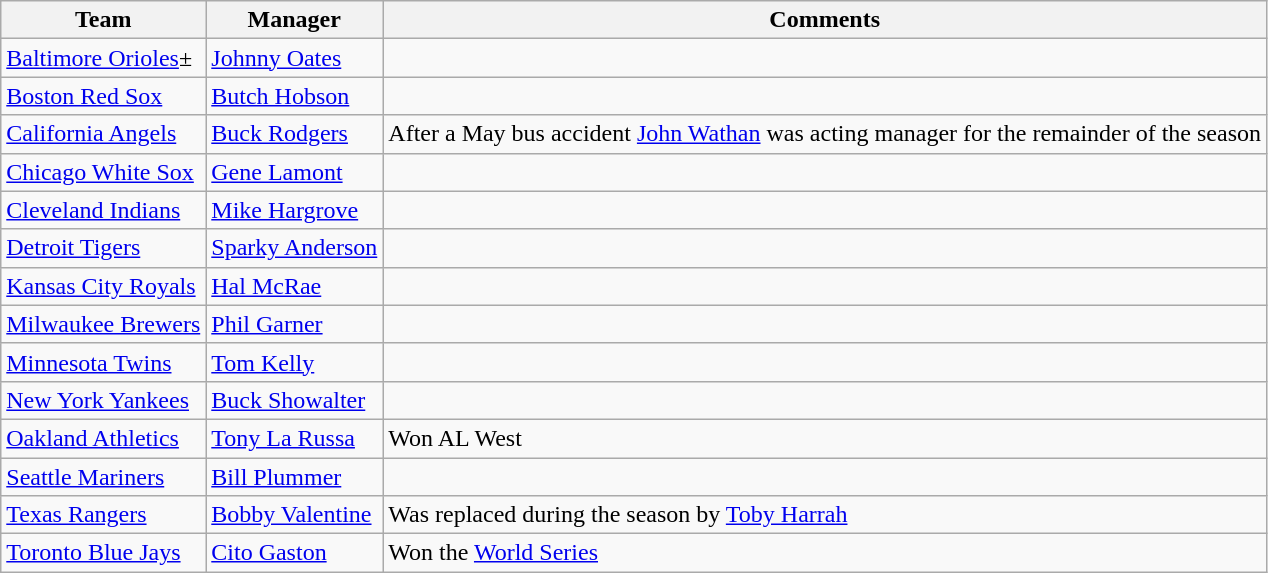<table class="wikitable">
<tr>
<th>Team</th>
<th>Manager</th>
<th>Comments</th>
</tr>
<tr>
<td><a href='#'>Baltimore Orioles</a>±</td>
<td><a href='#'>Johnny Oates</a></td>
<td></td>
</tr>
<tr>
<td><a href='#'>Boston Red Sox</a></td>
<td><a href='#'>Butch Hobson</a></td>
<td></td>
</tr>
<tr>
<td><a href='#'>California Angels</a></td>
<td><a href='#'>Buck Rodgers</a></td>
<td>After a May bus accident <a href='#'>John Wathan</a> was acting manager for the remainder of the season</td>
</tr>
<tr>
<td><a href='#'>Chicago White Sox</a></td>
<td><a href='#'>Gene Lamont</a></td>
<td></td>
</tr>
<tr>
<td><a href='#'>Cleveland Indians</a></td>
<td><a href='#'>Mike Hargrove</a></td>
<td></td>
</tr>
<tr>
<td><a href='#'>Detroit Tigers</a></td>
<td><a href='#'>Sparky Anderson</a></td>
<td></td>
</tr>
<tr>
<td><a href='#'>Kansas City Royals</a></td>
<td><a href='#'>Hal McRae</a></td>
<td></td>
</tr>
<tr>
<td><a href='#'>Milwaukee Brewers</a></td>
<td><a href='#'>Phil Garner</a></td>
<td></td>
</tr>
<tr>
<td><a href='#'>Minnesota Twins</a></td>
<td><a href='#'>Tom Kelly</a></td>
<td></td>
</tr>
<tr>
<td><a href='#'>New York Yankees</a></td>
<td><a href='#'>Buck Showalter</a></td>
<td></td>
</tr>
<tr>
<td><a href='#'>Oakland Athletics</a></td>
<td><a href='#'>Tony La Russa</a></td>
<td>Won AL West</td>
</tr>
<tr>
<td><a href='#'>Seattle Mariners</a></td>
<td><a href='#'>Bill Plummer</a></td>
<td></td>
</tr>
<tr>
<td><a href='#'>Texas Rangers</a></td>
<td><a href='#'>Bobby Valentine</a></td>
<td>Was replaced during the season by <a href='#'>Toby Harrah</a></td>
</tr>
<tr>
<td><a href='#'>Toronto Blue Jays</a></td>
<td><a href='#'>Cito Gaston</a></td>
<td>Won the <a href='#'>World Series</a></td>
</tr>
</table>
